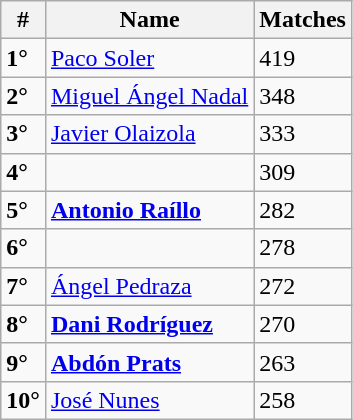<table class="wikitable">
<tr>
<th>#</th>
<th>Name</th>
<th>Matches</th>
</tr>
<tr>
<td><strong>1°</strong></td>
<td> <a href='#'>Paco Soler</a></td>
<td>419</td>
</tr>
<tr>
<td><strong>2°</strong></td>
<td> <a href='#'>Miguel Ángel Nadal</a></td>
<td>348</td>
</tr>
<tr>
<td><strong>3°</strong></td>
<td> <a href='#'>Javier Olaizola</a></td>
<td>333</td>
</tr>
<tr>
<td><strong>4°</strong></td>
<td> </td>
<td>309</td>
</tr>
<tr>
<td><strong>5°</strong></td>
<td> <strong><a href='#'>Antonio Raíllo</a></strong></td>
<td>282</td>
</tr>
<tr>
<td><strong>6°</strong></td>
<td> </td>
<td>278</td>
</tr>
<tr>
<td><strong>7°</strong></td>
<td> <a href='#'>Ángel Pedraza</a></td>
<td>272</td>
</tr>
<tr>
<td><strong>8°</strong></td>
<td> <strong><a href='#'>Dani Rodríguez</a></strong></td>
<td>270</td>
</tr>
<tr>
<td><strong>9°</strong></td>
<td> <strong><a href='#'>Abdón Prats</a></strong></td>
<td>263</td>
</tr>
<tr>
<td><strong>10°</strong></td>
<td> <a href='#'>José Nunes</a></td>
<td>258</td>
</tr>
</table>
